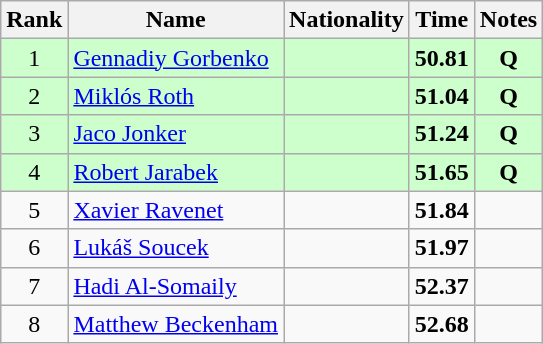<table class="wikitable sortable" style="text-align:center">
<tr>
<th>Rank</th>
<th>Name</th>
<th>Nationality</th>
<th>Time</th>
<th>Notes</th>
</tr>
<tr bgcolor=ccffcc>
<td>1</td>
<td align=left><a href='#'>Gennadiy Gorbenko</a></td>
<td align=left></td>
<td><strong>50.81</strong></td>
<td><strong>Q</strong></td>
</tr>
<tr bgcolor=ccffcc>
<td>2</td>
<td align=left><a href='#'>Miklós Roth</a></td>
<td align=left></td>
<td><strong>51.04</strong></td>
<td><strong>Q</strong></td>
</tr>
<tr bgcolor=ccffcc>
<td>3</td>
<td align=left><a href='#'>Jaco Jonker</a></td>
<td align=left></td>
<td><strong>51.24</strong></td>
<td><strong>Q</strong></td>
</tr>
<tr bgcolor=ccffcc>
<td>4</td>
<td align=left><a href='#'>Robert Jarabek</a></td>
<td align=left></td>
<td><strong>51.65</strong></td>
<td><strong>Q</strong></td>
</tr>
<tr>
<td>5</td>
<td align=left><a href='#'>Xavier Ravenet</a></td>
<td align=left></td>
<td><strong>51.84</strong></td>
<td></td>
</tr>
<tr>
<td>6</td>
<td align=left><a href='#'>Lukáš Soucek</a></td>
<td align=left></td>
<td><strong>51.97</strong></td>
<td></td>
</tr>
<tr>
<td>7</td>
<td align=left><a href='#'>Hadi Al-Somaily</a></td>
<td align=left></td>
<td><strong>52.37</strong></td>
<td></td>
</tr>
<tr>
<td>8</td>
<td align=left><a href='#'>Matthew Beckenham</a></td>
<td align=left></td>
<td><strong>52.68</strong></td>
<td></td>
</tr>
</table>
